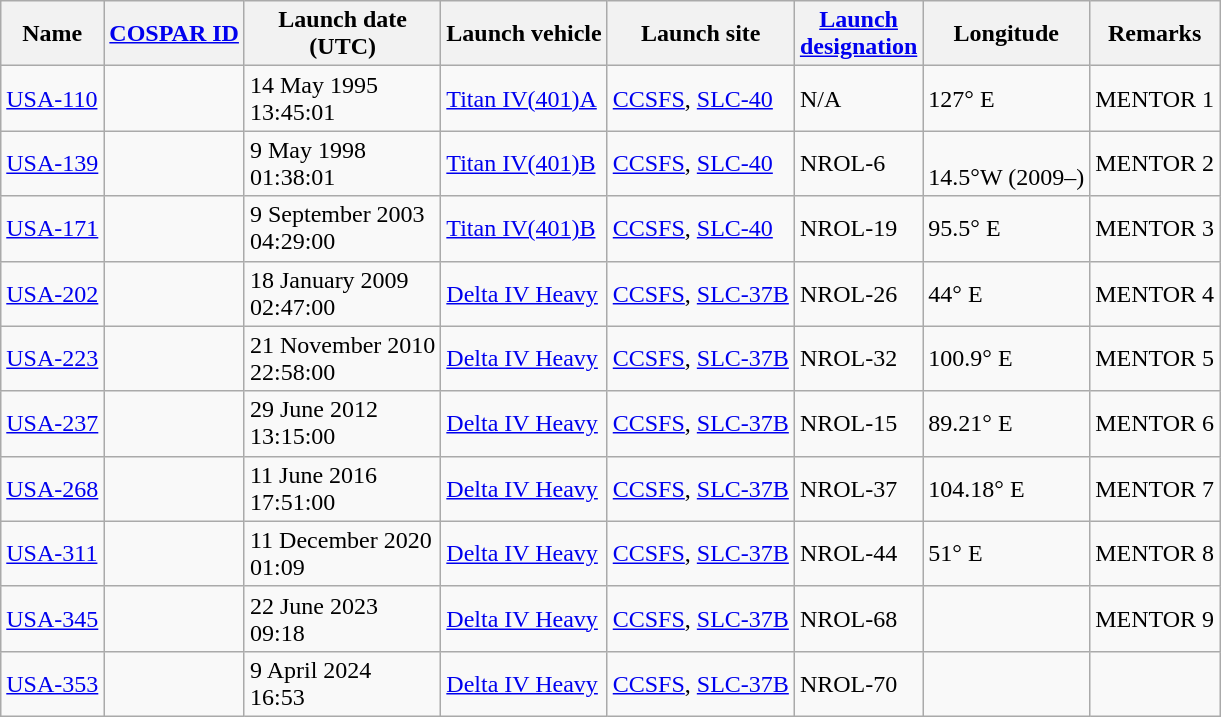<table class="wikitable sortable">
<tr>
<th>Name</th>
<th><a href='#'>COSPAR ID</a></th>
<th>Launch date<br>(UTC)</th>
<th>Launch vehicle</th>
<th>Launch site</th>
<th><a href='#'>Launch <br>designation</a></th>
<th>Longitude</th>
<th>Remarks</th>
</tr>
<tr>
<td><a href='#'>USA-110</a></td>
<td></td>
<td>14 May 1995<br>13:45:01</td>
<td><a href='#'>Titan IV(401)A</a></td>
<td><a href='#'>CCSFS</a>, <a href='#'>SLC-40</a></td>
<td>N/A</td>
<td>127° E </td>
<td>MENTOR 1</td>
</tr>
<tr>
<td><a href='#'>USA-139</a></td>
<td></td>
<td>9 May 1998<br>01:38:01</td>
<td><a href='#'>Titan IV(401)B</a></td>
<td><a href='#'>CCSFS</a>, <a href='#'>SLC-40</a></td>
<td>NROL-6</td>
<td><br>14.5°W (2009–) </td>
<td>MENTOR 2</td>
</tr>
<tr>
<td><a href='#'>USA-171</a></td>
<td></td>
<td>9 September 2003<br>04:29:00</td>
<td><a href='#'>Titan IV(401)B</a></td>
<td><a href='#'>CCSFS</a>, <a href='#'>SLC-40</a></td>
<td>NROL-19</td>
<td>95.5° E </td>
<td>MENTOR 3</td>
</tr>
<tr>
<td><a href='#'>USA-202</a></td>
<td></td>
<td>18 January 2009<br>02:47:00</td>
<td><a href='#'>Delta IV Heavy</a></td>
<td><a href='#'>CCSFS</a>, <a href='#'>SLC-37B</a></td>
<td>NROL-26</td>
<td>44° E </td>
<td>MENTOR 4</td>
</tr>
<tr>
<td><a href='#'>USA-223</a></td>
<td></td>
<td style="white-space: nowrap">21 November 2010<br>22:58:00</td>
<td><a href='#'>Delta IV Heavy</a></td>
<td><a href='#'>CCSFS</a>, <a href='#'>SLC-37B</a></td>
<td>NROL-32</td>
<td>100.9° E </td>
<td>MENTOR 5</td>
</tr>
<tr>
<td><a href='#'>USA-237</a></td>
<td></td>
<td style="white-space: nowrap">29 June 2012<br>13:15:00</td>
<td><a href='#'>Delta IV Heavy</a></td>
<td><a href='#'>CCSFS</a>, <a href='#'>SLC-37B</a></td>
<td>NROL-15</td>
<td>89.21° E </td>
<td>MENTOR 6</td>
</tr>
<tr>
<td><a href='#'>USA-268</a></td>
<td></td>
<td style="white-space: nowrap">11 June 2016<br>17:51:00</td>
<td><a href='#'>Delta IV Heavy</a></td>
<td><a href='#'>CCSFS</a>, <a href='#'>SLC-37B</a></td>
<td>NROL-37</td>
<td>104.18° E </td>
<td>MENTOR 7</td>
</tr>
<tr>
<td><a href='#'>USA-311</a></td>
<td></td>
<td>11 December 2020<br>01:09</td>
<td><a href='#'>Delta IV Heavy</a></td>
<td><a href='#'>CCSFS</a>, <a href='#'>SLC-37B</a></td>
<td>NROL-44</td>
<td>51° E</td>
<td>MENTOR 8</td>
</tr>
<tr>
<td><a href='#'>USA-345</a></td>
<td></td>
<td>22 June 2023<br>09:18</td>
<td><a href='#'>Delta IV Heavy</a></td>
<td><a href='#'>CCSFS</a>, <a href='#'>SLC-37B</a></td>
<td>NROL-68</td>
<td></td>
<td>MENTOR 9</td>
</tr>
<tr>
<td><a href='#'>USA-353</a></td>
<td></td>
<td>9 April 2024<br>16:53</td>
<td><a href='#'>Delta IV Heavy</a></td>
<td><a href='#'>CCSFS</a>, <a href='#'>SLC-37B</a></td>
<td>NROL-70</td>
<td></td>
<td></td>
</tr>
</table>
